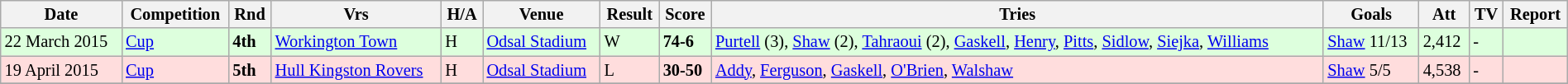<table class="wikitable" style="font-size:85%;" width="100%">
<tr>
<th>Date</th>
<th>Competition</th>
<th>Rnd</th>
<th>Vrs</th>
<th>H/A</th>
<th>Venue</th>
<th>Result</th>
<th>Score</th>
<th>Tries</th>
<th>Goals</th>
<th>Att</th>
<th>TV</th>
<th>Report</th>
</tr>
<tr style="background:#ddffdd;" width=20|>
<td>22 March 2015</td>
<td><a href='#'>Cup</a></td>
<td><strong>4th</strong></td>
<td><a href='#'>Workington Town</a></td>
<td>H</td>
<td><a href='#'>Odsal Stadium</a></td>
<td>W</td>
<td><strong>74-6</strong></td>
<td><a href='#'>Purtell</a> (3), <a href='#'>Shaw</a> (2), <a href='#'>Tahraoui</a> (2), <a href='#'>Gaskell</a>, <a href='#'>Henry</a>, <a href='#'>Pitts</a>, <a href='#'>Sidlow</a>, <a href='#'>Siejka</a>, <a href='#'>Williams</a></td>
<td><a href='#'>Shaw</a> 11/13</td>
<td>2,412</td>
<td>-</td>
<td></td>
</tr>
<tr style="background:#ffdddd;" width=20|>
<td>19 April 2015</td>
<td><a href='#'>Cup</a></td>
<td><strong>5th</strong></td>
<td><a href='#'>Hull Kingston Rovers</a></td>
<td>H</td>
<td><a href='#'>Odsal Stadium</a></td>
<td>L</td>
<td><strong>30-50</strong></td>
<td><a href='#'>Addy</a>, <a href='#'>Ferguson</a>, <a href='#'>Gaskell</a>, <a href='#'>O'Brien</a>, <a href='#'>Walshaw</a></td>
<td><a href='#'>Shaw</a> 5/5</td>
<td>4,538</td>
<td>-</td>
<td></td>
</tr>
<tr>
</tr>
</table>
